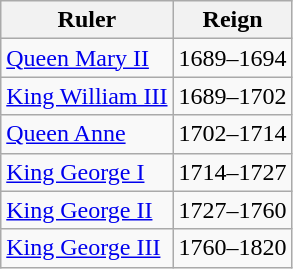<table class="wikitable">
<tr>
<th>Ruler</th>
<th>Reign</th>
</tr>
<tr>
<td><a href='#'>Queen Mary II</a></td>
<td>1689–1694</td>
</tr>
<tr>
<td><a href='#'>King William III</a></td>
<td>1689–1702</td>
</tr>
<tr>
<td><a href='#'>Queen Anne</a></td>
<td>1702–1714</td>
</tr>
<tr>
<td><a href='#'>King George I</a></td>
<td>1714–1727</td>
</tr>
<tr>
<td><a href='#'>King George II</a></td>
<td>1727–1760</td>
</tr>
<tr>
<td><a href='#'>King George III</a></td>
<td>1760–1820</td>
</tr>
</table>
